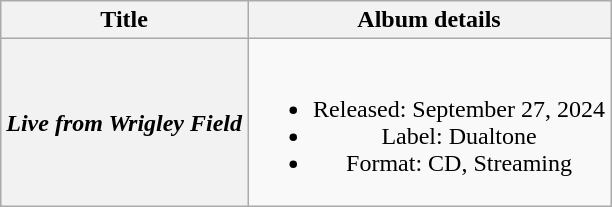<table class="wikitable plainrowheaders" style="text-align:center">
<tr>
<th scope="col">Title</th>
<th scope="col">Album details</th>
</tr>
<tr>
<th scope="row"><em>Live from Wrigley Field</em></th>
<td><br><ul><li>Released: September 27, 2024</li><li>Label: Dualtone</li><li>Format: CD, Streaming</li></ul></td>
</tr>
</table>
